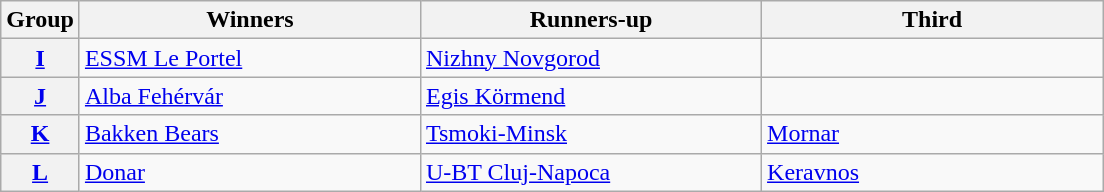<table class="wikitable">
<tr>
<th>Group</th>
<th width=220>Winners</th>
<th width=220>Runners-up</th>
<th width=220>Third</th>
</tr>
<tr>
<th><a href='#'>I</a></th>
<td> <a href='#'>ESSM Le Portel</a></td>
<td> <a href='#'>Nizhny Novgorod</a></td>
<td></td>
</tr>
<tr>
<th><a href='#'>J</a></th>
<td> <a href='#'>Alba Fehérvár</a></td>
<td> <a href='#'>Egis Körmend</a></td>
<td></td>
</tr>
<tr>
<th><a href='#'>K</a></th>
<td> <a href='#'>Bakken Bears</a></td>
<td> <a href='#'>Tsmoki-Minsk</a></td>
<td> <a href='#'>Mornar</a></td>
</tr>
<tr>
<th><a href='#'>L</a></th>
<td> <a href='#'>Donar</a></td>
<td> <a href='#'>U-BT Cluj-Napoca</a></td>
<td> <a href='#'>Keravnos</a></td>
</tr>
</table>
